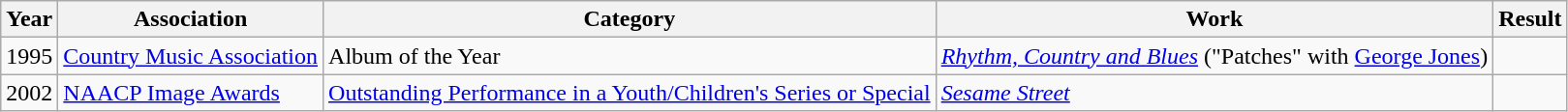<table class="wikitable">
<tr>
<th>Year</th>
<th>Association</th>
<th>Category</th>
<th>Work</th>
<th>Result</th>
</tr>
<tr>
<td>1995</td>
<td><a href='#'>Country Music Association</a></td>
<td>Album of the Year</td>
<td><em><a href='#'>Rhythm, Country and Blues</a></em> ("Patches" with <a href='#'>George Jones</a>)</td>
<td></td>
</tr>
<tr>
<td>2002</td>
<td><a href='#'>NAACP Image Awards</a></td>
<td><a href='#'>Outstanding Performance in a Youth/Children's Series or Special</a></td>
<td><em><a href='#'>Sesame Street</a></em></td>
<td></td>
</tr>
</table>
